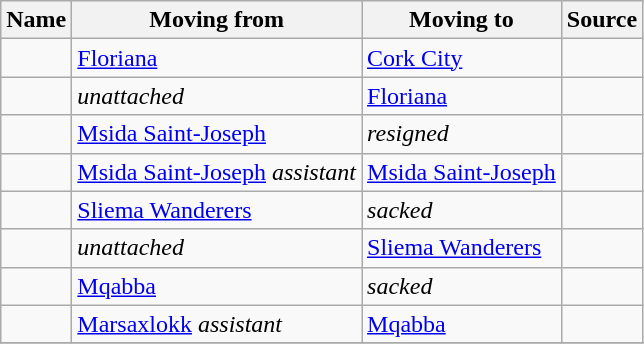<table class="wikitable sortable">
<tr>
<th>Name</th>
<th>Moving from</th>
<th>Moving to</th>
<th>Source</th>
</tr>
<tr>
<td> </td>
<td><a href='#'>Floriana</a></td>
<td> <a href='#'>Cork City</a></td>
<td></td>
</tr>
<tr>
<td> </td>
<td><em>unattached</em></td>
<td><a href='#'>Floriana</a></td>
<td></td>
</tr>
<tr>
<td> </td>
<td><a href='#'>Msida Saint-Joseph</a></td>
<td><em>resigned</em></td>
<td></td>
</tr>
<tr>
<td> </td>
<td><a href='#'>Msida Saint-Joseph</a> <em>assistant</em></td>
<td><a href='#'>Msida Saint-Joseph</a></td>
<td></td>
</tr>
<tr>
<td> </td>
<td><a href='#'>Sliema Wanderers</a></td>
<td><em>sacked</em></td>
<td></td>
</tr>
<tr>
<td> </td>
<td><em>unattached</em></td>
<td><a href='#'>Sliema Wanderers</a></td>
<td></td>
</tr>
<tr>
<td> </td>
<td><a href='#'>Mqabba</a></td>
<td><em>sacked</em></td>
<td></td>
</tr>
<tr>
<td> </td>
<td><a href='#'>Marsaxlokk</a> <em>assistant</em></td>
<td><a href='#'>Mqabba</a></td>
<td></td>
</tr>
<tr>
</tr>
</table>
